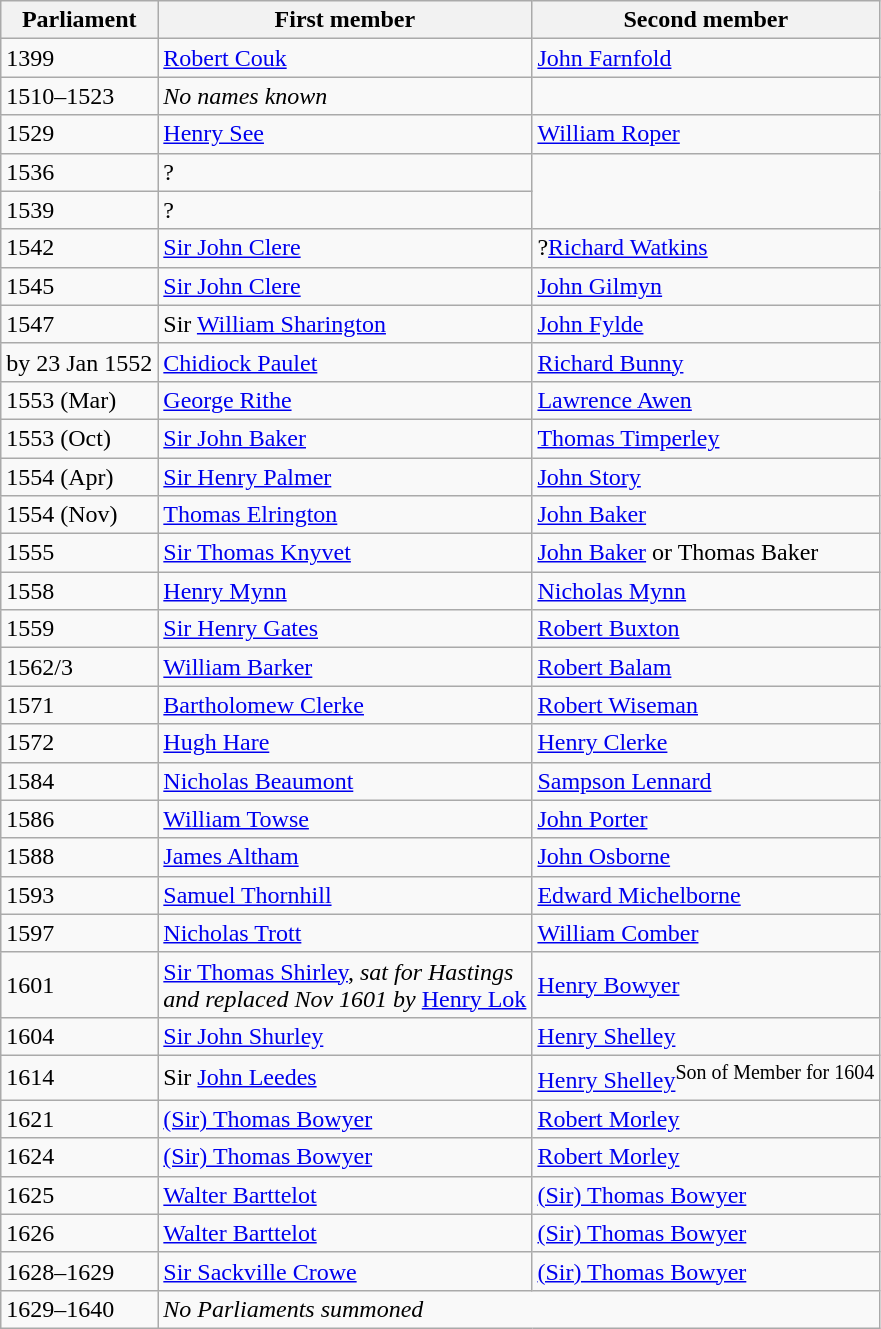<table class="wikitable">
<tr>
<th>Parliament</th>
<th>First member</th>
<th>Second member</th>
</tr>
<tr>
<td>1399</td>
<td><a href='#'>Robert Couk</a></td>
<td><a href='#'>John Farnfold</a></td>
</tr>
<tr>
<td>1510–1523</td>
<td><em>No names known</em> </td>
</tr>
<tr>
<td>1529</td>
<td><a href='#'>Henry See</a></td>
<td><a href='#'>William Roper</a></td>
</tr>
<tr>
<td>1536</td>
<td>?</td>
</tr>
<tr>
<td>1539</td>
<td>?</td>
</tr>
<tr>
<td>1542</td>
<td><a href='#'>Sir John Clere</a></td>
<td>?<a href='#'>Richard Watkins</a></td>
</tr>
<tr>
<td>1545</td>
<td><a href='#'>Sir John Clere</a></td>
<td><a href='#'>John Gilmyn</a></td>
</tr>
<tr>
<td>1547</td>
<td>Sir <a href='#'>William Sharington</a></td>
<td><a href='#'>John Fylde</a></td>
</tr>
<tr>
<td>by 23 Jan 1552</td>
<td><a href='#'>Chidiock Paulet</a></td>
<td><a href='#'>Richard Bunny</a></td>
</tr>
<tr>
<td>1553 (Mar)</td>
<td><a href='#'>George Rithe</a></td>
<td><a href='#'>Lawrence Awen</a></td>
</tr>
<tr>
<td>1553 (Oct)</td>
<td><a href='#'>Sir John Baker</a></td>
<td><a href='#'>Thomas Timperley</a></td>
</tr>
<tr>
<td>1554 (Apr)</td>
<td><a href='#'>Sir Henry Palmer</a></td>
<td><a href='#'>John Story</a></td>
</tr>
<tr>
<td>1554 (Nov)</td>
<td><a href='#'>Thomas Elrington</a></td>
<td><a href='#'>John Baker</a></td>
</tr>
<tr>
<td>1555</td>
<td><a href='#'>Sir Thomas Knyvet</a></td>
<td><a href='#'>John Baker</a> or Thomas Baker </td>
</tr>
<tr>
<td>1558</td>
<td><a href='#'>Henry Mynn</a></td>
<td><a href='#'>Nicholas Mynn</a>  </td>
</tr>
<tr>
<td>1559</td>
<td><a href='#'>Sir Henry Gates</a></td>
<td><a href='#'>Robert Buxton</a></td>
</tr>
<tr>
<td>1562/3</td>
<td><a href='#'>William Barker</a></td>
<td><a href='#'>Robert Balam</a>  </td>
</tr>
<tr>
<td>1571</td>
<td><a href='#'>Bartholomew Clerke</a></td>
<td><a href='#'>Robert Wiseman</a></td>
</tr>
<tr>
<td>1572</td>
<td><a href='#'>Hugh Hare</a></td>
<td><a href='#'>Henry Clerke</a></td>
</tr>
<tr>
<td>1584</td>
<td><a href='#'>Nicholas Beaumont</a></td>
<td><a href='#'>Sampson Lennard</a></td>
</tr>
<tr>
<td>1586</td>
<td><a href='#'>William Towse</a></td>
<td><a href='#'>John Porter</a></td>
</tr>
<tr>
<td>1588</td>
<td><a href='#'>James Altham</a></td>
<td><a href='#'>John Osborne</a></td>
</tr>
<tr>
<td>1593</td>
<td><a href='#'>Samuel Thornhill</a></td>
<td><a href='#'>Edward Michelborne</a></td>
</tr>
<tr>
<td>1597</td>
<td><a href='#'>Nicholas Trott</a></td>
<td><a href='#'>William Comber</a></td>
</tr>
<tr>
<td>1601</td>
<td><a href='#'>Sir Thomas Shirley</a>, <em>sat for Hastings <br> and replaced Nov 1601 by</em> <a href='#'>Henry Lok</a></td>
<td><a href='#'>Henry Bowyer</a></td>
</tr>
<tr>
<td>1604</td>
<td><a href='#'>Sir John Shurley</a></td>
<td><a href='#'>Henry Shelley</a></td>
</tr>
<tr>
<td>1614</td>
<td>Sir <a href='#'>John Leedes</a></td>
<td><a href='#'>Henry Shelley</a><sup>Son of Member for 1604</sup></td>
</tr>
<tr>
<td>1621</td>
<td><a href='#'>(Sir) Thomas Bowyer</a></td>
<td><a href='#'>Robert Morley</a></td>
</tr>
<tr>
<td>1624</td>
<td><a href='#'>(Sir) Thomas Bowyer</a></td>
<td><a href='#'>Robert Morley</a></td>
</tr>
<tr>
<td>1625</td>
<td><a href='#'>Walter Barttelot</a></td>
<td><a href='#'>(Sir) Thomas Bowyer</a></td>
</tr>
<tr>
<td>1626</td>
<td><a href='#'>Walter Barttelot</a></td>
<td><a href='#'>(Sir) Thomas Bowyer</a></td>
</tr>
<tr>
<td>1628–1629</td>
<td><a href='#'>Sir Sackville Crowe</a></td>
<td><a href='#'>(Sir) Thomas Bowyer</a></td>
</tr>
<tr>
<td>1629–1640</td>
<td colspan = "2"><em>No Parliaments summoned </em></td>
</tr>
</table>
